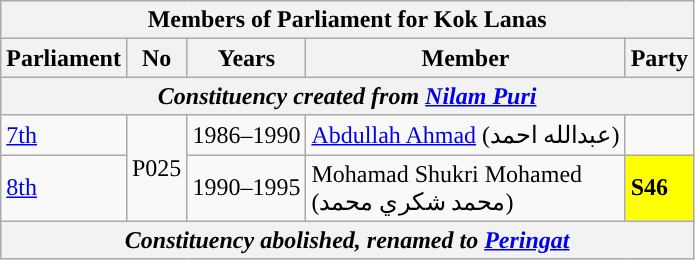<table class=wikitable>
<tr>
<th colspan="5">Members of Parliament for Kok Lanas</th>
</tr>
<tr>
<th>Parliament</th>
<th>No</th>
<th>Years</th>
<th>Member</th>
<th>Party</th>
</tr>
<tr>
<th colspan="5" align="center"><em>Constituency created from <a href='#'>Nilam Puri</a></em></th>
</tr>
<tr>
<td><a href='#'>7th</a></td>
<td rowspan="2">P025</td>
<td>1986–1990</td>
<td><a href='#'>Abdullah Ahmad</a> (عبدالله احمد)</td>
<td></td>
</tr>
<tr>
<td><a href='#'>8th</a></td>
<td>1990–1995</td>
<td>Mohamad Shukri Mohamed <br>  (محمد شكري محمد)</td>
<td bgcolor="yellow"><strong>S46</strong></td>
</tr>
<tr>
<th colspan="5" align="center"><em>Constituency abolished, renamed to <a href='#'>Peringat</a></em></th>
</tr>
</table>
